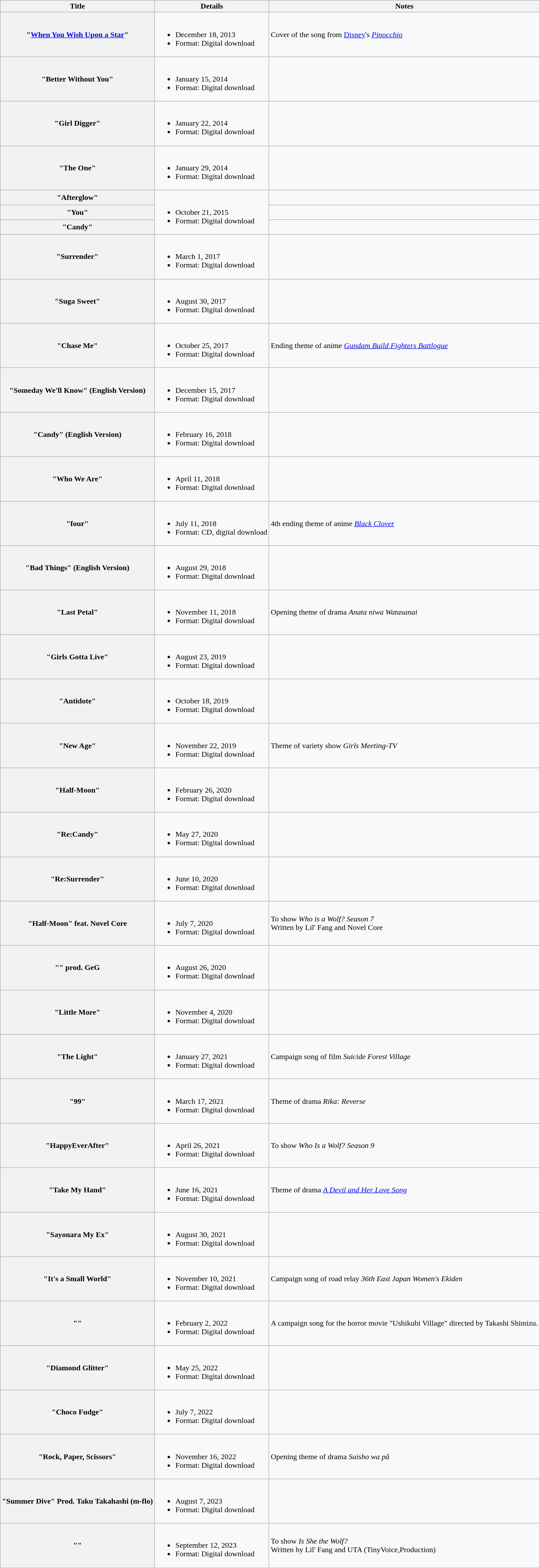<table class="wikitable plainrowheaders">
<tr class="hintergrundfarbe8">
<th scope="col">Title</th>
<th scope="col">Details</th>
<th scope="col">Notes</th>
</tr>
<tr>
<th scope="row">"<a href='#'>When You Wish Upon a Star</a>"</th>
<td><br><ul><li>December 18, 2013</li><li>Format: Digital download</li></ul></td>
<td>Cover of the song from <a href='#'>Disney</a>'s <em><a href='#'>Pinocchio</a></em></td>
</tr>
<tr>
<th scope="row">"Better Without You"</th>
<td><br><ul><li>January 15, 2014</li><li>Format: Digital download</li></ul></td>
<td></td>
</tr>
<tr>
<th scope="row">"Girl Digger"</th>
<td><br><ul><li>January 22, 2014</li><li>Format: Digital download</li></ul></td>
<td></td>
</tr>
<tr>
<th scope="row">"The One"</th>
<td><br><ul><li>January 29, 2014</li><li>Format: Digital download</li></ul></td>
<td></td>
</tr>
<tr>
<th scope="row">"Afterglow"</th>
<td rowspan="3"><br><ul><li>October 21, 2015</li><li>Format: Digital download</li></ul></td>
<td></td>
</tr>
<tr>
<th scope="row">"You"</th>
<td></td>
</tr>
<tr>
<th scope="row">"Candy"</th>
<td></td>
</tr>
<tr>
<th scope="row">"Surrender"</th>
<td><br><ul><li>March 1, 2017</li><li>Format: Digital download</li></ul></td>
<td></td>
</tr>
<tr>
<th scope="row">"Suga Sweet"</th>
<td><br><ul><li>August 30, 2017</li><li>Format: Digital download</li></ul></td>
<td></td>
</tr>
<tr>
<th scope="row">"Chase Me"</th>
<td><br><ul><li>October 25, 2017</li><li>Format: Digital download</li></ul></td>
<td>Ending theme of anime <a href='#'><em>Gundam Build Fighters Battlogue</em></a></td>
</tr>
<tr>
<th scope="row">"Someday We'll Know" (English Version)</th>
<td><br><ul><li>December 15, 2017</li><li>Format: Digital download</li></ul></td>
<td></td>
</tr>
<tr>
<th scope="row">"Candy" (English Version)</th>
<td><br><ul><li>February 16, 2018</li><li>Format: Digital download</li></ul></td>
<td></td>
</tr>
<tr>
<th scope="row">"Who We Are"</th>
<td><br><ul><li>April 11, 2018</li><li>Format: Digital download</li></ul></td>
<td></td>
</tr>
<tr>
<th scope="row">"four"</th>
<td><br><ul><li>July 11, 2018</li><li>Format: CD, digital download</li></ul></td>
<td>4th ending theme of anime <em><a href='#'>Black Clover</a></em></td>
</tr>
<tr>
<th scope="row">"Bad Things" (English Version)</th>
<td><br><ul><li>August 29, 2018</li><li>Format: Digital download</li></ul></td>
<td></td>
</tr>
<tr>
<th scope="row">"Last Petal"</th>
<td><br><ul><li>November 11, 2018</li><li>Format: Digital download</li></ul></td>
<td>Opening theme of drama <em>Anata niwa Watasanai</em></td>
</tr>
<tr>
<th scope="row">"Girls Gotta Live"</th>
<td><br><ul><li>August 23, 2019</li><li>Format: Digital download</li></ul></td>
<td></td>
</tr>
<tr>
<th scope="row">"Antidote"</th>
<td><br><ul><li>October 18, 2019</li><li>Format: Digital download</li></ul></td>
<td></td>
</tr>
<tr>
<th scope="row">"New Age"</th>
<td><br><ul><li>November 22, 2019</li><li>Format: Digital download</li></ul></td>
<td>Theme of variety show <em>Girls Meeting-TV</em></td>
</tr>
<tr>
<th scope="row">"Half-Moon"</th>
<td><br><ul><li>February 26, 2020</li><li>Format: Digital download</li></ul></td>
<td></td>
</tr>
<tr>
<th scope="row">"Re:Candy"</th>
<td><br><ul><li>May 27, 2020</li><li>Format: Digital download</li></ul></td>
<td></td>
</tr>
<tr>
<th scope="row">"Re:Surrender"</th>
<td><br><ul><li>June 10, 2020</li><li>Format: Digital download</li></ul></td>
<td></td>
</tr>
<tr>
<th scope="row">"Half-Moon" feat. Novel Core</th>
<td><br><ul><li>July 7, 2020</li><li>Format: Digital download</li></ul></td>
<td>To show <em>Who is a Wolf? Season 7</em><br>Written by Lil' Fang and Novel Core</td>
</tr>
<tr>
<th scope="row">"" prod. GeG</th>
<td><br><ul><li>August 26, 2020</li><li>Format: Digital download</li></ul></td>
<td></td>
</tr>
<tr>
<th scope="row">"Little More"</th>
<td><br><ul><li>November 4, 2020</li><li>Format: Digital download</li></ul></td>
<td></td>
</tr>
<tr>
<th scope="row">"The Light"</th>
<td><br><ul><li>January 27, 2021</li><li>Format: Digital download</li></ul></td>
<td>Campaign song of film <em>Suicide Forest Village</em></td>
</tr>
<tr>
<th scope="row">"99"</th>
<td><br><ul><li>March 17, 2021</li><li>Format: Digital download</li></ul></td>
<td>Theme of drama <em>Rika: Reverse</em></td>
</tr>
<tr>
<th scope="row">"HappyEverAfter"</th>
<td><br><ul><li>April 26, 2021</li><li>Format: Digital download</li></ul></td>
<td>To show <em>Who Is a Wolf? Season 9</em></td>
</tr>
<tr>
<th scope="row">"Take My Hand"</th>
<td><br><ul><li>June 16, 2021</li><li>Format: Digital download</li></ul></td>
<td>Theme of drama <em><a href='#'>A Devil and Her Love Song</a></em></td>
</tr>
<tr>
<th scope="row">"Sayonara My Ex"</th>
<td><br><ul><li>August 30, 2021</li><li>Format: Digital download</li></ul></td>
<td></td>
</tr>
<tr>
<th scope="row">"It's a Small World"</th>
<td><br><ul><li>November 10, 2021</li><li>Format: Digital download</li></ul></td>
<td>Campaign song of road relay <em>36th East Japan Women's Ekiden</em></td>
</tr>
<tr>
<th scope="row">""</th>
<td><br><ul><li>February 2, 2022</li><li>Format: Digital download</li></ul></td>
<td>A campaign song for the horror movie "Ushikubi Village" directed by Takashi Shimizu.</td>
</tr>
<tr>
<th scope="row">"Diamond Glitter"</th>
<td><br><ul><li>May 25, 2022</li><li>Format: Digital download</li></ul></td>
</tr>
<tr>
<th scope="row">"Choco Fudge"</th>
<td><br><ul><li>July 7, 2022</li><li>Format: Digital download</li></ul></td>
<td></td>
</tr>
<tr>
<th scope="row">"Rock, Paper, Scissors"</th>
<td><br><ul><li>November 16, 2022</li><li>Format: Digital download</li></ul></td>
<td>Opening theme of drama <em>Saisho wa pâ</em></td>
</tr>
<tr>
<th scope="row">"Summer Dive" Prod. Taku Takahashi (m-flo)</th>
<td><br><ul><li>August 7, 2023</li><li>Format: Digital download</li></ul></td>
<td></td>
</tr>
<tr>
<th scope="row">""</th>
<td><br><ul><li>September 12, 2023</li><li>Format: Digital download</li></ul></td>
<td>To show <em>Is She the Wolf?</em> <br>Written by Lil' Fang and UTA (TinyVoice,Production)</td>
</tr>
<tr>
</tr>
</table>
